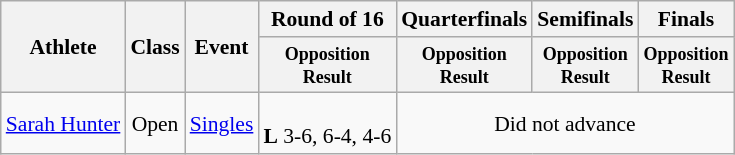<table class=wikitable style="font-size:90%">
<tr>
<th rowspan="2">Athlete</th>
<th rowspan="2">Class</th>
<th rowspan="2">Event</th>
<th>Round of 16</th>
<th>Quarterfinals</th>
<th>Semifinals</th>
<th>Finals</th>
</tr>
<tr>
<th style="line-height:1em"><small>Opposition<br>Result</small></th>
<th style="line-height:1em"><small>Opposition<br>Result</small></th>
<th style="line-height:1em"><small>Opposition<br>Result</small></th>
<th style="line-height:1em"><small>Opposition<br>Result</small></th>
</tr>
<tr>
<td><a href='#'>Sarah Hunter</a></td>
<td style="text-align:center;">Open</td>
<td><a href='#'>Singles</a></td>
<td style="text-align:center;"><br><strong>L</strong> 3-6, 6-4, 4-6</td>
<td style="text-align:center;" colspan="3">Did not advance</td>
</tr>
</table>
